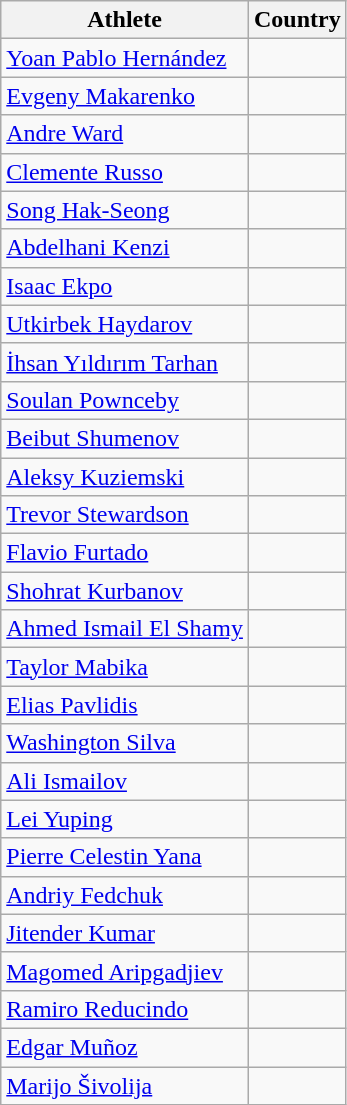<table class="wikitable sortable" style="text-align:center">
<tr>
<th>Athlete</th>
<th>Country</th>
</tr>
<tr>
<td align="left"><a href='#'>Yoan Pablo Hernández</a></td>
<td></td>
</tr>
<tr>
<td align="left"><a href='#'>Evgeny Makarenko</a></td>
<td></td>
</tr>
<tr>
<td align="left"><a href='#'>Andre Ward</a></td>
<td></td>
</tr>
<tr>
<td align="left"><a href='#'>Clemente Russo</a></td>
<td></td>
</tr>
<tr>
<td align="left"><a href='#'>Song Hak-Seong</a></td>
<td></td>
</tr>
<tr>
<td align="left"><a href='#'>Abdelhani Kenzi</a></td>
<td></td>
</tr>
<tr>
<td align="left"><a href='#'>Isaac Ekpo</a></td>
<td></td>
</tr>
<tr>
<td align="left"><a href='#'>Utkirbek Haydarov</a></td>
<td></td>
</tr>
<tr>
<td align="left"><a href='#'>İhsan Yıldırım Tarhan</a></td>
<td></td>
</tr>
<tr>
<td align="left"><a href='#'>Soulan Pownceby</a></td>
<td></td>
</tr>
<tr>
<td align="left"><a href='#'>Beibut Shumenov</a></td>
<td></td>
</tr>
<tr>
<td align="left"><a href='#'>Aleksy Kuziemski</a></td>
<td></td>
</tr>
<tr>
<td align="left"><a href='#'>Trevor Stewardson</a></td>
<td></td>
</tr>
<tr>
<td align="left"><a href='#'>Flavio Furtado</a></td>
<td></td>
</tr>
<tr>
<td align="left"><a href='#'>Shohrat Kurbanov</a></td>
<td></td>
</tr>
<tr>
<td align="left"><a href='#'>Ahmed Ismail El Shamy</a></td>
<td></td>
</tr>
<tr>
<td align="left"><a href='#'>Taylor Mabika</a></td>
<td></td>
</tr>
<tr>
<td align="left"><a href='#'>Elias Pavlidis</a></td>
<td></td>
</tr>
<tr>
<td align="left"><a href='#'>Washington Silva</a></td>
<td></td>
</tr>
<tr>
<td align="left"><a href='#'>Ali Ismailov</a></td>
<td></td>
</tr>
<tr>
<td align="left"><a href='#'>Lei Yuping</a></td>
<td></td>
</tr>
<tr>
<td align="left"><a href='#'>Pierre Celestin Yana</a></td>
<td></td>
</tr>
<tr>
<td align="left"><a href='#'>Andriy Fedchuk</a></td>
<td></td>
</tr>
<tr>
<td align="left"><a href='#'>Jitender Kumar</a></td>
<td></td>
</tr>
<tr>
<td align="left"><a href='#'>Magomed Aripgadjiev</a></td>
<td></td>
</tr>
<tr>
<td align="left"><a href='#'>Ramiro Reducindo</a></td>
<td></td>
</tr>
<tr>
<td align="left"><a href='#'>Edgar Muñoz</a></td>
<td></td>
</tr>
<tr>
<td align="left"><a href='#'>Marijo Šivolija</a></td>
<td></td>
</tr>
</table>
